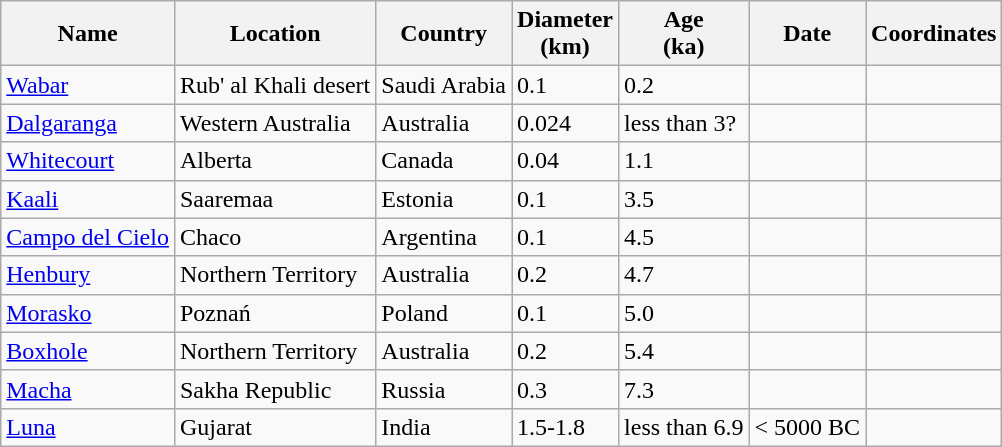<table class="wikitable sortable">
<tr>
<th>Name</th>
<th>Location</th>
<th>Country</th>
<th>Diameter<br>(km)</th>
<th>Age<br>(ka)</th>
<th>Date</th>
<th>Coordinates</th>
</tr>
<tr>
<td><a href='#'>Wabar</a></td>
<td>Rub' al Khali desert</td>
<td>Saudi Arabia</td>
<td>0.1</td>
<td>0.2</td>
<td></td>
<td style="text-align:right"></td>
</tr>
<tr>
<td><a href='#'>Dalgaranga</a></td>
<td>Western Australia</td>
<td>Australia</td>
<td>0.024</td>
<td>less than 3?</td>
<td></td>
<td></td>
</tr>
<tr>
<td><a href='#'>Whitecourt</a></td>
<td>Alberta</td>
<td>Canada</td>
<td>0.04</td>
<td>1.1</td>
<td></td>
<td style="text-align:right"></td>
</tr>
<tr>
<td><a href='#'>Kaali</a></td>
<td>Saaremaa</td>
<td>Estonia</td>
<td>0.1</td>
<td>3.5</td>
<td></td>
<td style="text-align:right"></td>
</tr>
<tr>
<td><a href='#'>Campo del Cielo</a></td>
<td>Chaco</td>
<td>Argentina</td>
<td>0.1</td>
<td>4.5</td>
<td></td>
<td style="text-align:right"></td>
</tr>
<tr>
<td><a href='#'>Henbury</a></td>
<td>Northern Territory</td>
<td>Australia</td>
<td>0.2</td>
<td>4.7</td>
<td></td>
<td style="text-align:right"></td>
</tr>
<tr>
<td><a href='#'>Morasko</a></td>
<td>Poznań</td>
<td>Poland</td>
<td>0.1</td>
<td>5.0</td>
<td></td>
<td style="text-align:right"></td>
</tr>
<tr>
<td><a href='#'>Boxhole</a></td>
<td>Northern Territory</td>
<td>Australia</td>
<td>0.2</td>
<td>5.4</td>
<td></td>
<td style="text-align:right"></td>
</tr>
<tr>
<td><a href='#'>Macha</a></td>
<td>Sakha Republic</td>
<td>Russia</td>
<td>0.3</td>
<td>7.3</td>
<td></td>
<td style="text-align:right"></td>
</tr>
<tr>
<td><a href='#'>Luna</a></td>
<td>Gujarat</td>
<td>India</td>
<td>1.5-1.8</td>
<td>less than 6.9</td>
<td>< 5000 BC</td>
<td></td>
</tr>
</table>
